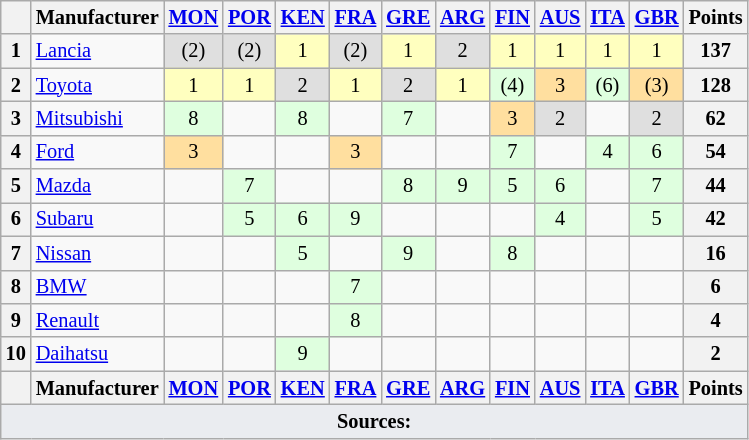<table class="wikitable" style="font-size: 85%; text-align: center;">
<tr valign="top">
<th valign="middle"></th>
<th valign="middle">Manufacturer</th>
<th><a href='#'>MON</a><br></th>
<th><a href='#'>POR</a><br></th>
<th><a href='#'>KEN</a><br></th>
<th><a href='#'>FRA</a><br></th>
<th><a href='#'>GRE</a><br></th>
<th><a href='#'>ARG</a><br></th>
<th><a href='#'>FIN</a><br></th>
<th><a href='#'>AUS</a><br></th>
<th><a href='#'>ITA</a><br></th>
<th><a href='#'>GBR</a><br></th>
<th valign="middle">Points</th>
</tr>
<tr>
<th>1</th>
<td align="left"> <a href='#'>Lancia</a></td>
<td style="background:#dfdfdf;">(2)</td>
<td style="background:#dfdfdf;">(2)</td>
<td style="background:#ffffbf;">1</td>
<td style="background:#dfdfdf;">(2)</td>
<td style="background:#ffffbf;">1</td>
<td style="background:#dfdfdf;">2</td>
<td style="background:#ffffbf;">1</td>
<td style="background:#ffffbf;">1</td>
<td style="background:#ffffbf;">1</td>
<td style="background:#ffffbf;">1</td>
<th>137</th>
</tr>
<tr>
<th>2</th>
<td align="left"> <a href='#'>Toyota</a></td>
<td style="background:#ffffbf;">1</td>
<td style="background:#ffffbf;">1</td>
<td style="background:#dfdfdf;">2</td>
<td style="background:#ffffbf;">1</td>
<td style="background:#dfdfdf;">2</td>
<td style="background:#ffffbf;">1</td>
<td style="background:#dfffdf;">(4)</td>
<td style="background:#ffdf9f;">3</td>
<td style="background:#dfffdf;">(6)</td>
<td style="background:#ffdf9f;">(3)</td>
<th>128</th>
</tr>
<tr>
<th>3</th>
<td align="left"> <a href='#'>Mitsubishi</a></td>
<td style="background:#dfffdf;">8</td>
<td></td>
<td style="background:#dfffdf;">8</td>
<td></td>
<td style="background:#dfffdf;">7</td>
<td></td>
<td style="background:#ffdf9f;">3</td>
<td style="background:#dfdfdf;">2</td>
<td></td>
<td style="background:#dfdfdf;">2</td>
<th>62</th>
</tr>
<tr>
<th>4</th>
<td align="left"> <a href='#'>Ford</a></td>
<td style="background:#ffdf9f;">3</td>
<td></td>
<td></td>
<td style="background:#ffdf9f;">3</td>
<td></td>
<td></td>
<td style="background:#dfffdf;">7</td>
<td></td>
<td style="background:#dfffdf;">4</td>
<td style="background:#dfffdf;">6</td>
<th>54</th>
</tr>
<tr>
<th>5</th>
<td align="left"> <a href='#'>Mazda</a></td>
<td></td>
<td style="background:#dfffdf;">7</td>
<td></td>
<td></td>
<td style="background:#dfffdf;">8</td>
<td style="background:#dfffdf;">9</td>
<td style="background:#dfffdf;">5</td>
<td style="background:#dfffdf;">6</td>
<td></td>
<td style="background:#dfffdf;">7</td>
<th>44</th>
</tr>
<tr>
<th>6</th>
<td align="left"> <a href='#'>Subaru</a></td>
<td></td>
<td style="background:#dfffdf;">5</td>
<td style="background:#dfffdf;">6</td>
<td style="background:#dfffdf;">9</td>
<td></td>
<td></td>
<td></td>
<td style="background:#dfffdf;">4</td>
<td></td>
<td style="background:#dfffdf;">5</td>
<th>42</th>
</tr>
<tr>
<th>7</th>
<td align="left"> <a href='#'>Nissan</a></td>
<td></td>
<td></td>
<td style="background:#dfffdf;">5</td>
<td></td>
<td style="background:#dfffdf;">9</td>
<td></td>
<td style="background:#dfffdf;">8</td>
<td></td>
<td></td>
<td></td>
<th>16</th>
</tr>
<tr>
<th>8</th>
<td align="left"> <a href='#'>BMW</a></td>
<td></td>
<td></td>
<td></td>
<td style="background:#dfffdf;">7</td>
<td></td>
<td></td>
<td></td>
<td></td>
<td></td>
<td></td>
<th>6</th>
</tr>
<tr>
<th>9</th>
<td align="left"> <a href='#'>Renault</a></td>
<td></td>
<td></td>
<td></td>
<td style="background:#dfffdf;">8</td>
<td></td>
<td></td>
<td></td>
<td></td>
<td></td>
<td></td>
<th>4</th>
</tr>
<tr>
<th>10</th>
<td align="left"> <a href='#'>Daihatsu</a></td>
<td></td>
<td></td>
<td style="background:#dfffdf;">9</td>
<td></td>
<td></td>
<td></td>
<td></td>
<td></td>
<td></td>
<td></td>
<th>2</th>
</tr>
<tr valign="top">
<th valign="middle"></th>
<th valign="middle">Manufacturer</th>
<th><a href='#'>MON</a><br></th>
<th><a href='#'>POR</a><br></th>
<th><a href='#'>KEN</a><br></th>
<th><a href='#'>FRA</a><br></th>
<th><a href='#'>GRE</a><br></th>
<th><a href='#'>ARG</a><br></th>
<th><a href='#'>FIN</a><br></th>
<th><a href='#'>AUS</a><br></th>
<th><a href='#'>ITA</a><br></th>
<th><a href='#'>GBR</a><br></th>
<th valign="middle">Points</th>
</tr>
<tr>
<td colspan="17" style="background-color:#EAECF0;text-align:center"><strong>Sources:</strong></td>
</tr>
</table>
